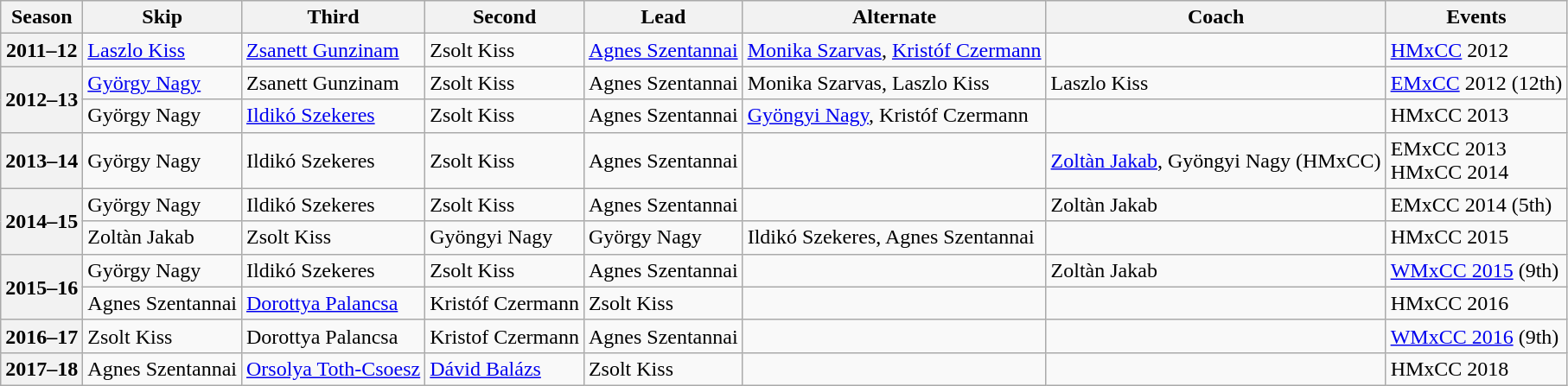<table class="wikitable">
<tr>
<th scope="col">Season</th>
<th scope="col">Skip</th>
<th scope="col">Third</th>
<th scope="col">Second</th>
<th scope="col">Lead</th>
<th scope="col">Alternate</th>
<th scope="col">Coach</th>
<th scope="col">Events</th>
</tr>
<tr>
<th scope="row">2011–12</th>
<td><a href='#'>Laszlo Kiss</a></td>
<td><a href='#'>Zsanett Gunzinam</a></td>
<td>Zsolt Kiss</td>
<td><a href='#'>Agnes Szentannai</a></td>
<td><a href='#'>Monika Szarvas</a>, <a href='#'>Kristóf Czermann</a></td>
<td></td>
<td><a href='#'>HMxCC</a> 2012 </td>
</tr>
<tr>
<th scope="row" rowspan=2>2012–13</th>
<td><a href='#'>György Nagy</a></td>
<td>Zsanett Gunzinam</td>
<td>Zsolt Kiss</td>
<td>Agnes Szentannai</td>
<td>Monika Szarvas, Laszlo Kiss</td>
<td>Laszlo Kiss</td>
<td><a href='#'>EMxCC</a> 2012 (12th)</td>
</tr>
<tr>
<td>György Nagy</td>
<td><a href='#'>Ildikó Szekeres</a></td>
<td>Zsolt Kiss</td>
<td>Agnes Szentannai</td>
<td><a href='#'>Gyöngyi Nagy</a>, Kristóf Czermann</td>
<td></td>
<td>HMxCC 2013 </td>
</tr>
<tr>
<th scope="row">2013–14</th>
<td>György Nagy</td>
<td>Ildikó Szekeres</td>
<td>Zsolt Kiss</td>
<td>Agnes Szentannai</td>
<td></td>
<td><a href='#'>Zoltàn Jakab</a>, Gyöngyi Nagy (HMxCC)</td>
<td>EMxCC 2013 <br>HMxCC 2014 </td>
</tr>
<tr>
<th scope="row" rowspan=2>2014–15</th>
<td>György Nagy</td>
<td>Ildikó Szekeres</td>
<td>Zsolt Kiss</td>
<td>Agnes Szentannai</td>
<td></td>
<td>Zoltàn Jakab</td>
<td>EMxCC 2014 (5th)</td>
</tr>
<tr>
<td>Zoltàn Jakab</td>
<td>Zsolt Kiss</td>
<td>Gyöngyi Nagy</td>
<td>György Nagy</td>
<td>Ildikó Szekeres, Agnes Szentannai</td>
<td></td>
<td>HMxCC 2015 </td>
</tr>
<tr>
<th scope="row" rowspan=2>2015–16</th>
<td>György Nagy</td>
<td>Ildikó Szekeres</td>
<td>Zsolt Kiss</td>
<td>Agnes Szentannai</td>
<td></td>
<td>Zoltàn Jakab</td>
<td><a href='#'>WMxCC 2015</a> (9th)</td>
</tr>
<tr>
<td>Agnes Szentannai</td>
<td><a href='#'>Dorottya Palancsa</a></td>
<td>Kristóf Czermann</td>
<td>Zsolt Kiss</td>
<td></td>
<td></td>
<td>HMxCC 2016 </td>
</tr>
<tr>
<th scope="row">2016–17</th>
<td>Zsolt Kiss</td>
<td>Dorottya Palancsa</td>
<td>Kristof Czermann</td>
<td>Agnes Szentannai</td>
<td></td>
<td></td>
<td><a href='#'>WMxCC 2016</a> (9th)</td>
</tr>
<tr>
<th scope="row">2017–18</th>
<td>Agnes Szentannai</td>
<td><a href='#'>Orsolya Toth-Csoesz</a></td>
<td><a href='#'>Dávid Balázs</a></td>
<td>Zsolt Kiss</td>
<td></td>
<td></td>
<td>HMxCC 2018 </td>
</tr>
</table>
